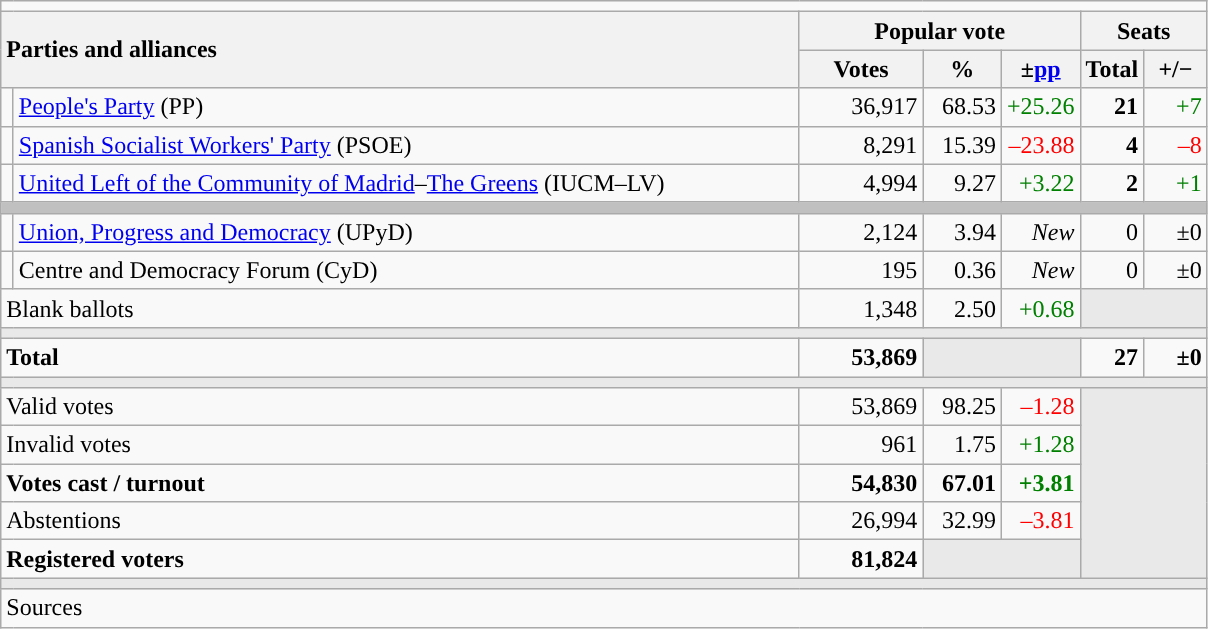<table class="wikitable" style="text-align:right;">
<tr>
<td colspan="7"></td>
</tr>
<tr>
<th style="text-align:left;" rowspan="2" colspan="2" width="525">Parties and alliances</th>
<th colspan="3">Popular vote</th>
<th colspan="2">Seats</th>
</tr>
<tr>
<th width="75">Votes</th>
<th width="45">%</th>
<th width="45">±<a href='#'>pp</a></th>
<th width="35">Total</th>
<th width="35">+/−</th>
</tr>
<tr>
<td width="1" style="color:inherit;background:"></td>
<td align="left"><a href='#'>People's Party</a> (PP)</td>
<td>36,917</td>
<td>68.53</td>
<td style="color:green;">+25.26</td>
<td><strong>21</strong></td>
<td style="color:green;">+7</td>
</tr>
<tr>
<td style="color:inherit;background:"></td>
<td align="left"><a href='#'>Spanish Socialist Workers' Party</a> (PSOE)</td>
<td>8,291</td>
<td>15.39</td>
<td style="color:red;">–23.88</td>
<td><strong>4</strong></td>
<td style="color:red;">–8</td>
</tr>
<tr>
<td style="color:inherit;background:"></td>
<td align="left"><a href='#'>United Left of the Community of Madrid</a>–<a href='#'>The Greens</a> (IUCM–LV)</td>
<td>4,994</td>
<td>9.27</td>
<td style="color:green;">+3.22</td>
<td><strong>2</strong></td>
<td style="color:green;">+1</td>
</tr>
<tr>
<td colspan="7" bgcolor="#C0C0C0"></td>
</tr>
<tr>
<td style="color:inherit;background:"></td>
<td align="left"><a href='#'>Union, Progress and Democracy</a> (UPyD)</td>
<td>2,124</td>
<td>3.94</td>
<td><em>New</em></td>
<td>0</td>
<td>±0</td>
</tr>
<tr>
<td style="color:inherit;background:"></td>
<td align="left">Centre and Democracy Forum (CyD)</td>
<td>195</td>
<td>0.36</td>
<td><em>New</em></td>
<td>0</td>
<td>±0</td>
</tr>
<tr>
<td align="left" colspan="2">Blank ballots</td>
<td>1,348</td>
<td>2.50</td>
<td style="color:green;">+0.68</td>
<td bgcolor="#E9E9E9" colspan="2"></td>
</tr>
<tr>
<td colspan="7" bgcolor="#E9E9E9"></td>
</tr>
<tr style="font-weight:bold;">
<td align="left" colspan="2">Total</td>
<td>53,869</td>
<td bgcolor="#E9E9E9" colspan="2"></td>
<td>27</td>
<td>±0</td>
</tr>
<tr>
<td colspan="7" bgcolor="#E9E9E9"></td>
</tr>
<tr>
<td align="left" colspan="2">Valid votes</td>
<td>53,869</td>
<td>98.25</td>
<td style="color:red;">–1.28</td>
<td bgcolor="#E9E9E9" colspan="2" rowspan="5"></td>
</tr>
<tr>
<td align="left" colspan="2">Invalid votes</td>
<td>961</td>
<td>1.75</td>
<td style="color:green;">+1.28</td>
</tr>
<tr style="font-weight:bold;">
<td align="left" colspan="2">Votes cast / turnout</td>
<td>54,830</td>
<td>67.01</td>
<td style="color:green;">+3.81</td>
</tr>
<tr>
<td align="left" colspan="2">Abstentions</td>
<td>26,994</td>
<td>32.99</td>
<td style="color:red;">–3.81</td>
</tr>
<tr style="font-weight:bold;">
<td align="left" colspan="2">Registered voters</td>
<td>81,824</td>
<td bgcolor="#E9E9E9" colspan="2"></td>
</tr>
<tr>
<td colspan="7" bgcolor="#E9E9E9"></td>
</tr>
<tr>
<td align="left" colspan="7">Sources</td>
</tr>
</table>
